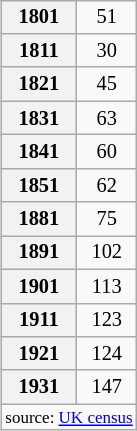<table class="wikitable" align="right" style=font-size:85%;margin-left:10px;>
<tr>
<th align="center">1801</th>
<td align="center">51</td>
</tr>
<tr>
<th align="center">1811</th>
<td align="center">30</td>
</tr>
<tr>
<th align="center">1821</th>
<td align="center">45</td>
</tr>
<tr>
<th align="center">1831</th>
<td align="center">63</td>
</tr>
<tr>
<th align="center">1841</th>
<td align="center">60</td>
</tr>
<tr>
<th align="center">1851</th>
<td align="center">62</td>
</tr>
<tr>
<th align="center">1881</th>
<td align="center">75</td>
</tr>
<tr>
<th align="center">1891</th>
<td align="center">102</td>
</tr>
<tr>
<th align="center">1901</th>
<td align="center">113</td>
</tr>
<tr>
<th align="center">1911</th>
<td align="center">123</td>
</tr>
<tr>
<th align="center">1921</th>
<td align="center">124</td>
</tr>
<tr>
<th align="center">1931</th>
<td align="center">147</td>
</tr>
<tr>
<td style="font-size:smaller" colspan=2 align=center>source: <a href='#'>UK census</a></td>
</tr>
</table>
